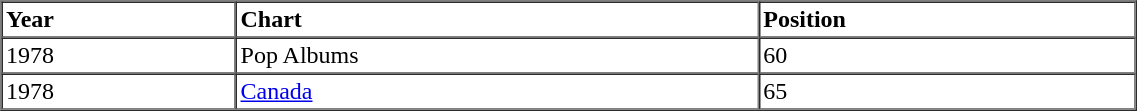<table border=1 cellspacing=0 cellpadding=2 width="60%">
<tr>
<th align="left">Year</th>
<th align="left">Chart</th>
<th align="left">Position</th>
</tr>
<tr>
<td align="left">1978</td>
<td align="left">Pop Albums</td>
<td align="left">60</td>
</tr>
<tr>
<td align="left">1978</td>
<td align="left"><a href='#'>Canada</a></td>
<td align="left">65</td>
</tr>
<tr>
</tr>
</table>
